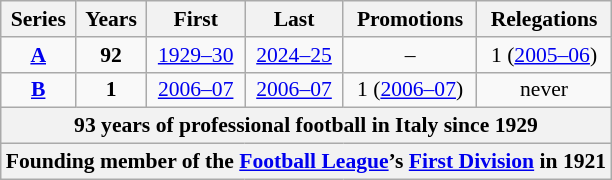<table class="wikitable sortable" style="font-size:90%; text-align: center;">
<tr>
<th>Series</th>
<th>Years</th>
<th>First</th>
<th>Last</th>
<th>Promotions</th>
<th>Relegations</th>
</tr>
<tr>
<td align=center><strong><a href='#'>A</a></strong></td>
<td><strong>92</strong></td>
<td><a href='#'>1929–30</a></td>
<td><a href='#'>2024–25</a></td>
<td>–</td>
<td> 1 (<a href='#'>2005–06</a>)</td>
</tr>
<tr>
<td align=center><strong><a href='#'>B</a></strong></td>
<td><strong>1</strong></td>
<td><a href='#'>2006–07</a></td>
<td><a href='#'>2006–07</a></td>
<td> 1 (<a href='#'>2006–07</a>)</td>
<td>never</td>
</tr>
<tr>
<th colspan=6>93 years of professional football in Italy since 1929</th>
</tr>
<tr>
<th colspan=6>Founding member of the <a href='#'>Football League</a>’s <a href='#'>First Division</a> in 1921</th>
</tr>
</table>
